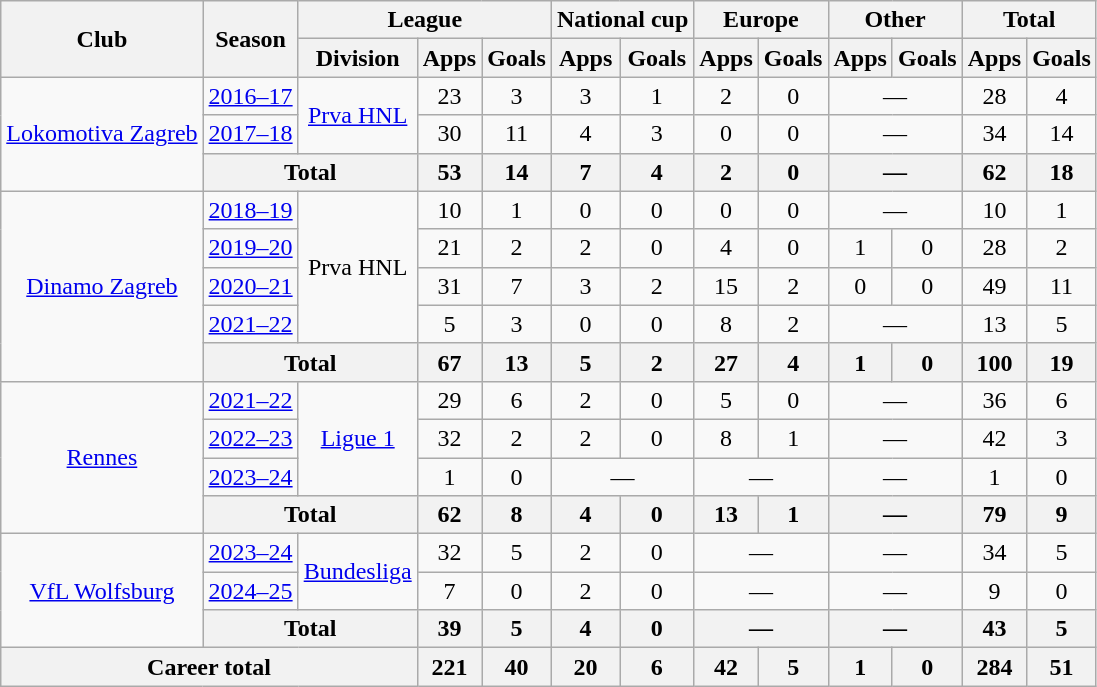<table class="wikitable" style="text-align:center">
<tr>
<th rowspan="2">Club</th>
<th rowspan="2">Season</th>
<th colspan="3">League</th>
<th colspan="2">National cup</th>
<th colspan="2">Europe</th>
<th colspan="2">Other</th>
<th colspan="2">Total</th>
</tr>
<tr>
<th>Division</th>
<th>Apps</th>
<th>Goals</th>
<th>Apps</th>
<th>Goals</th>
<th>Apps</th>
<th>Goals</th>
<th>Apps</th>
<th>Goals</th>
<th>Apps</th>
<th>Goals</th>
</tr>
<tr>
<td rowspan="3"><a href='#'>Lokomotiva Zagreb</a></td>
<td><a href='#'>2016–17</a></td>
<td rowspan="2"><a href='#'>Prva HNL</a></td>
<td>23</td>
<td>3</td>
<td>3</td>
<td>1</td>
<td>2</td>
<td>0</td>
<td colspan="2">—</td>
<td>28</td>
<td>4</td>
</tr>
<tr>
<td><a href='#'>2017–18</a></td>
<td>30</td>
<td>11</td>
<td>4</td>
<td>3</td>
<td>0</td>
<td>0</td>
<td colspan="2">—</td>
<td>34</td>
<td>14</td>
</tr>
<tr>
<th colspan="2">Total</th>
<th>53</th>
<th>14</th>
<th>7</th>
<th>4</th>
<th>2</th>
<th>0</th>
<th colspan="2">—</th>
<th>62</th>
<th>18</th>
</tr>
<tr>
<td rowspan="5"><a href='#'>Dinamo Zagreb</a></td>
<td><a href='#'>2018–19</a></td>
<td rowspan="4">Prva HNL</td>
<td>10</td>
<td>1</td>
<td>0</td>
<td>0</td>
<td>0</td>
<td>0</td>
<td colspan="2">—</td>
<td>10</td>
<td>1</td>
</tr>
<tr>
<td><a href='#'>2019–20</a></td>
<td>21</td>
<td>2</td>
<td>2</td>
<td>0</td>
<td>4</td>
<td>0</td>
<td>1</td>
<td>0</td>
<td>28</td>
<td>2</td>
</tr>
<tr>
<td><a href='#'>2020–21</a></td>
<td>31</td>
<td>7</td>
<td>3</td>
<td>2</td>
<td>15</td>
<td>2</td>
<td>0</td>
<td>0</td>
<td>49</td>
<td>11</td>
</tr>
<tr>
<td><a href='#'>2021–22</a></td>
<td>5</td>
<td>3</td>
<td>0</td>
<td>0</td>
<td>8</td>
<td>2</td>
<td colspan="2">—</td>
<td>13</td>
<td>5</td>
</tr>
<tr>
<th colspan="2">Total</th>
<th>67</th>
<th>13</th>
<th>5</th>
<th>2</th>
<th>27</th>
<th>4</th>
<th>1</th>
<th>0</th>
<th>100</th>
<th>19</th>
</tr>
<tr>
<td rowspan="4"><a href='#'>Rennes</a></td>
<td><a href='#'>2021–22</a></td>
<td rowspan="3"><a href='#'>Ligue 1</a></td>
<td>29</td>
<td>6</td>
<td>2</td>
<td>0</td>
<td>5</td>
<td>0</td>
<td colspan="2">—</td>
<td>36</td>
<td>6</td>
</tr>
<tr>
<td><a href='#'>2022–23</a></td>
<td>32</td>
<td>2</td>
<td>2</td>
<td>0</td>
<td>8</td>
<td>1</td>
<td colspan="2">—</td>
<td>42</td>
<td>3</td>
</tr>
<tr>
<td><a href='#'>2023–24</a></td>
<td>1</td>
<td>0</td>
<td colspan="2">—</td>
<td colspan="2">—</td>
<td colspan="2">—</td>
<td>1</td>
<td>0</td>
</tr>
<tr>
<th colspan="2">Total</th>
<th>62</th>
<th>8</th>
<th>4</th>
<th>0</th>
<th>13</th>
<th>1</th>
<th colspan="2">—</th>
<th>79</th>
<th>9</th>
</tr>
<tr>
<td rowspan="3"><a href='#'>VfL Wolfsburg</a></td>
<td><a href='#'>2023–24</a></td>
<td rowspan="2"><a href='#'>Bundesliga</a></td>
<td>32</td>
<td>5</td>
<td>2</td>
<td>0</td>
<td colspan="2">—</td>
<td colspan="2">—</td>
<td>34</td>
<td>5</td>
</tr>
<tr>
<td><a href='#'>2024–25</a></td>
<td>7</td>
<td>0</td>
<td>2</td>
<td>0</td>
<td colspan="2">—</td>
<td colspan="2">—</td>
<td>9</td>
<td>0</td>
</tr>
<tr>
<th colspan="2">Total</th>
<th>39</th>
<th>5</th>
<th>4</th>
<th>0</th>
<th colspan="2">—</th>
<th colspan="2">—</th>
<th>43</th>
<th>5</th>
</tr>
<tr>
<th colspan="3">Career total</th>
<th>221</th>
<th>40</th>
<th>20</th>
<th>6</th>
<th>42</th>
<th>5</th>
<th>1</th>
<th>0</th>
<th>284</th>
<th>51</th>
</tr>
</table>
